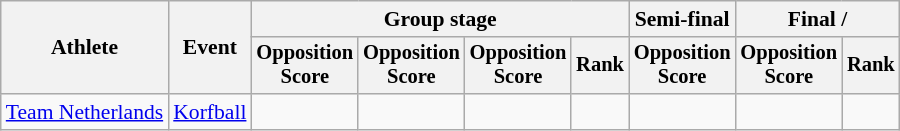<table class="wikitable" style="font-size:90%">
<tr>
<th rowspan=2>Athlete</th>
<th rowspan=2>Event</th>
<th colspan=4>Group stage</th>
<th>Semi-final</th>
<th colspan=2>Final / </th>
</tr>
<tr style="font-size:95%">
<th>Opposition<br>Score</th>
<th>Opposition<br>Score</th>
<th>Opposition<br>Score</th>
<th>Rank</th>
<th>Opposition<br>Score</th>
<th>Opposition<br>Score</th>
<th>Rank</th>
</tr>
<tr align=center>
<td align=left><a href='#'>Team Netherlands</a></td>
<td align=left><a href='#'>Korfball</a></td>
<td></td>
<td></td>
<td></td>
<td></td>
<td></td>
<td></td>
<td></td>
</tr>
</table>
